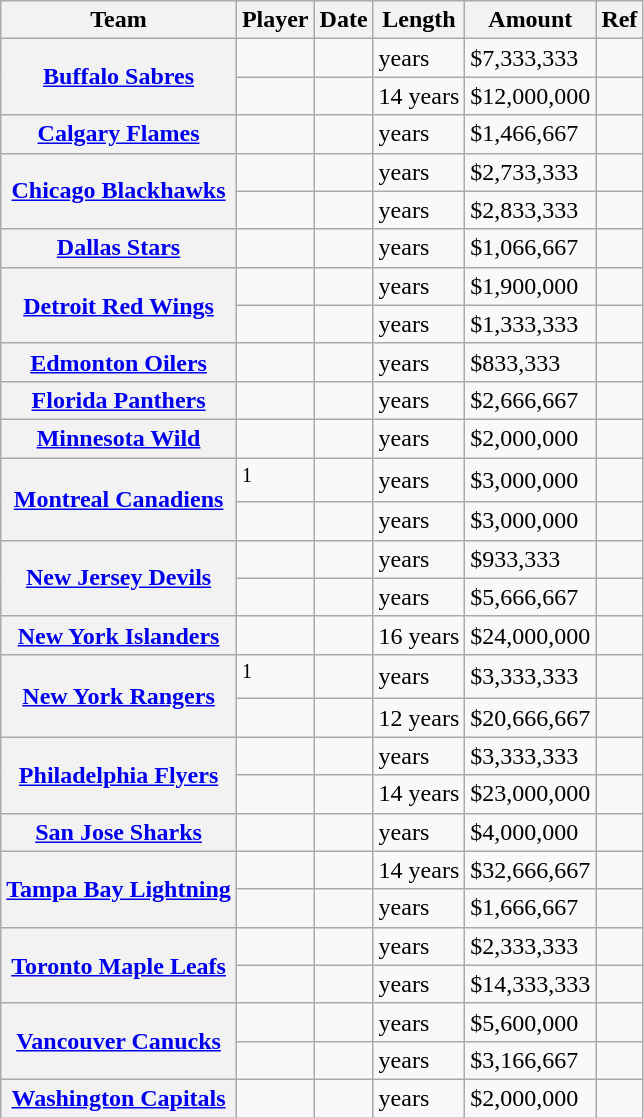<table class="wikitable sortable">
<tr>
<th scope="col">Team</th>
<th scope="col">Player</th>
<th scope="col">Date</th>
<th scope="col">Length</th>
<th scope="col">Amount</th>
<th scope="col" class="unsortable">Ref</th>
</tr>
<tr>
<th scope="row" rowspan="2"><a href='#'>Buffalo Sabres</a></th>
<td></td>
<td></td>
<td> years</td>
<td>$7,333,333</td>
<td></td>
</tr>
<tr>
<td></td>
<td></td>
<td>14 years</td>
<td>$12,000,000</td>
<td></td>
</tr>
<tr>
<th scope="row"><a href='#'>Calgary Flames</a></th>
<td></td>
<td></td>
<td> years</td>
<td>$1,466,667</td>
<td></td>
</tr>
<tr>
<th scope="row" rowspan="2"><a href='#'>Chicago Blackhawks</a></th>
<td></td>
<td></td>
<td> years</td>
<td>$2,733,333</td>
<td></td>
</tr>
<tr>
<td></td>
<td></td>
<td> years</td>
<td>$2,833,333</td>
<td></td>
</tr>
<tr>
<th scope="row"><a href='#'>Dallas Stars</a></th>
<td></td>
<td></td>
<td> years</td>
<td>$1,066,667</td>
<td></td>
</tr>
<tr>
<th scope="row" rowspan="2"><a href='#'>Detroit Red Wings</a></th>
<td></td>
<td></td>
<td> years</td>
<td>$1,900,000</td>
<td></td>
</tr>
<tr>
<td></td>
<td></td>
<td> years</td>
<td>$1,333,333</td>
<td></td>
</tr>
<tr>
<th scope="row"><a href='#'>Edmonton Oilers</a></th>
<td></td>
<td></td>
<td> years</td>
<td>$833,333</td>
<td></td>
</tr>
<tr>
<th scope="row"><a href='#'>Florida Panthers</a></th>
<td></td>
<td></td>
<td> years</td>
<td>$2,666,667</td>
<td></td>
</tr>
<tr>
<th scope="row"><a href='#'>Minnesota Wild</a></th>
<td></td>
<td></td>
<td> years</td>
<td>$2,000,000</td>
<td></td>
</tr>
<tr>
<th scope="row" rowspan="2"><a href='#'>Montreal Canadiens</a></th>
<td><sup>1</sup></td>
<td></td>
<td> years</td>
<td>$3,000,000</td>
<td></td>
</tr>
<tr>
<td></td>
<td></td>
<td> years</td>
<td>$3,000,000</td>
<td></td>
</tr>
<tr>
<th scope="row" rowspan="2"><a href='#'>New Jersey Devils</a></th>
<td></td>
<td></td>
<td> years</td>
<td>$933,333</td>
<td></td>
</tr>
<tr>
<td></td>
<td></td>
<td> years</td>
<td>$5,666,667</td>
<td></td>
</tr>
<tr>
<th scope="row"><a href='#'>New York Islanders</a></th>
<td></td>
<td></td>
<td>16 years</td>
<td>$24,000,000</td>
<td></td>
</tr>
<tr>
<th scope="row" rowspan="2"><a href='#'>New York Rangers</a></th>
<td><sup>1</sup></td>
<td></td>
<td> years</td>
<td>$3,333,333</td>
<td></td>
</tr>
<tr>
<td></td>
<td></td>
<td>12 years</td>
<td>$20,666,667</td>
<td></td>
</tr>
<tr>
<th scope="row" rowspan="2"><a href='#'>Philadelphia Flyers</a></th>
<td></td>
<td></td>
<td> years</td>
<td>$3,333,333</td>
<td></td>
</tr>
<tr>
<td></td>
<td></td>
<td>14 years</td>
<td>$23,000,000</td>
<td></td>
</tr>
<tr>
<th scope="row"><a href='#'>San Jose Sharks</a></th>
<td></td>
<td></td>
<td> years</td>
<td>$4,000,000</td>
<td></td>
</tr>
<tr>
<th scope="row" rowspan="2"><a href='#'>Tampa Bay Lightning</a></th>
<td></td>
<td></td>
<td>14 years</td>
<td>$32,666,667</td>
<td></td>
</tr>
<tr>
<td></td>
<td></td>
<td> years</td>
<td>$1,666,667</td>
<td></td>
</tr>
<tr>
<th scope="row" rowspan="2"><a href='#'>Toronto Maple Leafs</a></th>
<td></td>
<td></td>
<td> years</td>
<td>$2,333,333</td>
<td></td>
</tr>
<tr>
<td></td>
<td></td>
<td> years</td>
<td>$14,333,333</td>
<td></td>
</tr>
<tr>
<th scope="row" rowspan="2"><a href='#'>Vancouver Canucks</a></th>
<td></td>
<td></td>
<td> years</td>
<td>$5,600,000</td>
<td></td>
</tr>
<tr>
<td></td>
<td></td>
<td> years</td>
<td>$3,166,667</td>
<td></td>
</tr>
<tr>
<th scope="row"><a href='#'>Washington Capitals</a></th>
<td></td>
<td></td>
<td> years</td>
<td>$2,000,000</td>
<td></td>
</tr>
</table>
